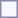<table style="border:1px solid #8888aa; background-color:#f7f8ff; padding:5px; font-size:95%; margin: 0px 12px 12px 0px;">
</table>
